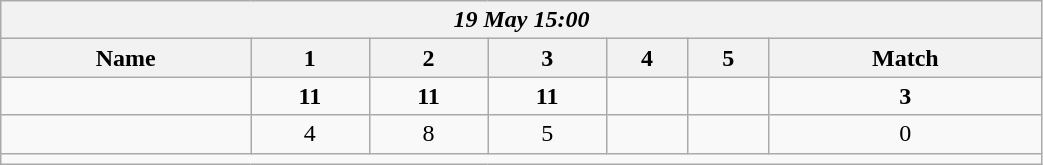<table class=wikitable style="text-align:center; width: 55%">
<tr>
<th colspan=17><em>19 May 15:00</em></th>
</tr>
<tr>
<th>Name</th>
<th>1</th>
<th>2</th>
<th>3</th>
<th>4</th>
<th>5</th>
<th>Match</th>
</tr>
<tr>
<td style="text-align:left;"><strong></strong></td>
<td><strong>11</strong></td>
<td><strong>11</strong></td>
<td><strong>11</strong></td>
<td></td>
<td></td>
<td><strong>3</strong></td>
</tr>
<tr>
<td style="text-align:left;"></td>
<td>4</td>
<td>8</td>
<td>5</td>
<td></td>
<td></td>
<td>0</td>
</tr>
<tr>
<td colspan=17></td>
</tr>
</table>
